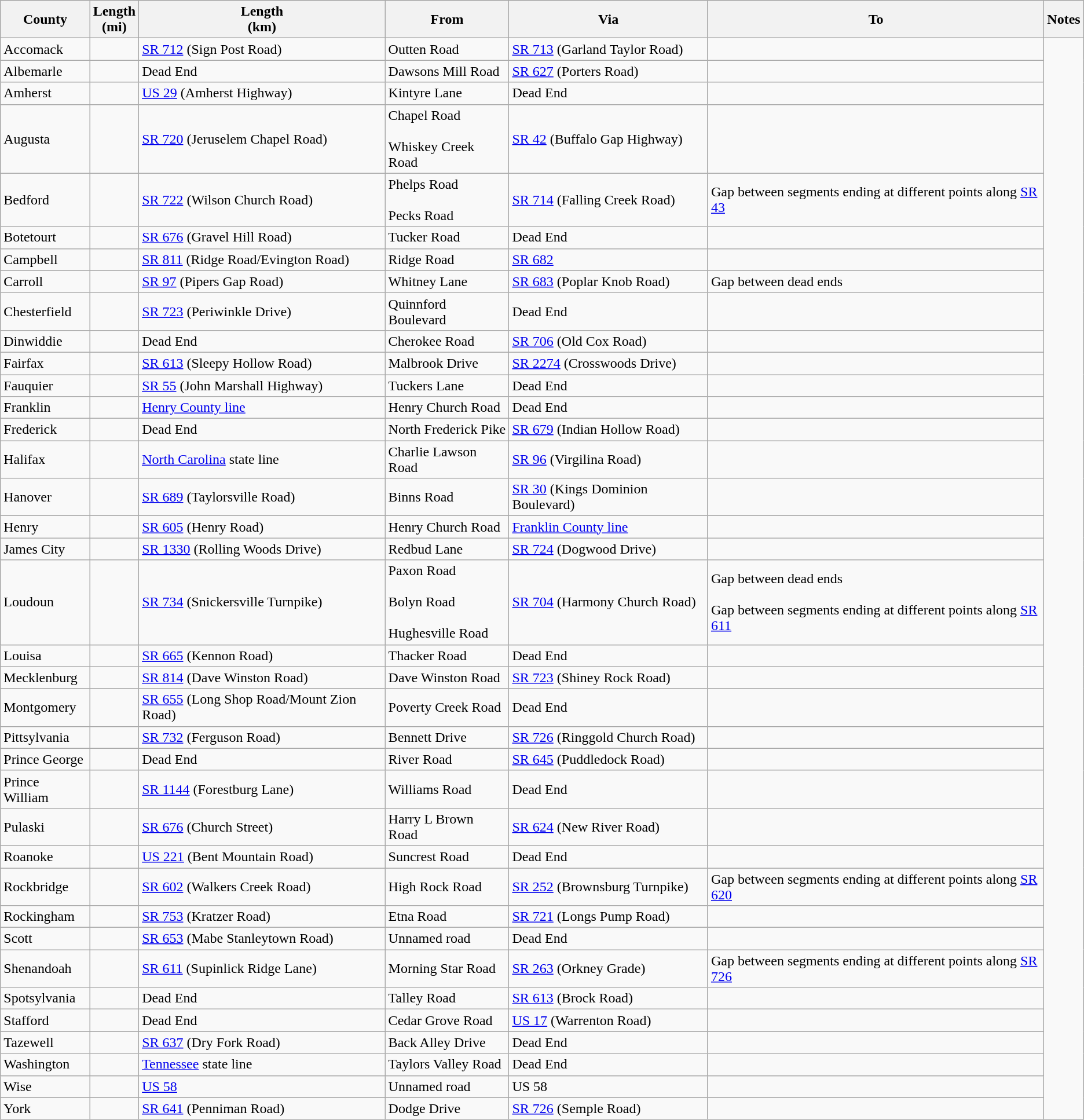<table class="wikitable sortable">
<tr>
<th>County</th>
<th>Length<br>(mi)</th>
<th>Length<br>(km)</th>
<th class="unsortable">From</th>
<th class="unsortable">Via</th>
<th class="unsortable">To</th>
<th class="unsortable">Notes</th>
</tr>
<tr>
<td id="Accomack">Accomack</td>
<td></td>
<td><a href='#'>SR 712</a> (Sign Post Road)</td>
<td>Outten Road</td>
<td><a href='#'>SR 713</a> (Garland Taylor Road)</td>
<td></td>
</tr>
<tr>
<td id="Albemarle">Albemarle</td>
<td></td>
<td>Dead End</td>
<td>Dawsons Mill Road</td>
<td><a href='#'>SR 627</a> (Porters Road)</td>
<td><br>
</td>
</tr>
<tr>
<td id="Amherst">Amherst</td>
<td></td>
<td><a href='#'>US 29</a> (Amherst Highway)</td>
<td>Kintyre Lane</td>
<td>Dead End</td>
<td><br>
</td>
</tr>
<tr>
<td id="Augusta">Augusta</td>
<td></td>
<td><a href='#'>SR 720</a> (Jeruselem Chapel Road)</td>
<td>Chapel Road<br><br>Whiskey Creek Road</td>
<td><a href='#'>SR 42</a> (Buffalo Gap Highway)</td>
<td><br></td>
</tr>
<tr>
<td id="Bedford">Bedford</td>
<td></td>
<td><a href='#'>SR 722</a> (Wilson Church Road)</td>
<td>Phelps Road<br><br>Pecks Road</td>
<td><a href='#'>SR 714</a> (Falling Creek Road)</td>
<td>Gap between segments ending at different points along <a href='#'>SR 43</a><br></td>
</tr>
<tr>
<td id="Botetourt">Botetourt</td>
<td></td>
<td><a href='#'>SR 676</a> (Gravel Hill Road)</td>
<td>Tucker Road</td>
<td>Dead End</td>
<td><br>

</td>
</tr>
<tr>
<td id="Campbell">Campbell</td>
<td></td>
<td><a href='#'>SR 811</a> (Ridge Road/Evington Road)</td>
<td>Ridge Road</td>
<td><a href='#'>SR 682</a></td>
<td><br></td>
</tr>
<tr>
<td id="Carroll">Carroll</td>
<td></td>
<td><a href='#'>SR 97</a> (Pipers Gap Road)</td>
<td>Whitney Lane</td>
<td><a href='#'>SR 683</a> (Poplar Knob Road)</td>
<td>Gap between dead ends<br>
</td>
</tr>
<tr>
<td id="Chesterfield">Chesterfield</td>
<td></td>
<td><a href='#'>SR 723</a> (Periwinkle Drive)</td>
<td>Quinnford Boulevard</td>
<td>Dead End</td>
<td><br>



</td>
</tr>
<tr>
<td id="Dinwiddie">Dinwiddie</td>
<td></td>
<td>Dead End</td>
<td>Cherokee Road</td>
<td><a href='#'>SR 706</a> (Old Cox Road)</td>
<td><br></td>
</tr>
<tr>
<td id="Fairfax">Fairfax</td>
<td></td>
<td><a href='#'>SR 613</a> (Sleepy Hollow Road)</td>
<td>Malbrook Drive</td>
<td><a href='#'>SR 2274</a> (Crosswoods Drive)</td>
<td></td>
</tr>
<tr>
<td id="Fauquier">Fauquier</td>
<td></td>
<td><a href='#'>SR 55</a> (John Marshall Highway)</td>
<td>Tuckers Lane</td>
<td>Dead End</td>
<td><br>
</td>
</tr>
<tr>
<td id="Franklin">Franklin</td>
<td></td>
<td><a href='#'>Henry County line</a></td>
<td>Henry Church Road</td>
<td>Dead End</td>
<td></td>
</tr>
<tr>
<td id="Frederick">Frederick</td>
<td></td>
<td>Dead End</td>
<td>North Frederick Pike</td>
<td><a href='#'>SR 679</a> (Indian Hollow Road)</td>
<td><br>




</td>
</tr>
<tr>
<td id="Halifax">Halifax</td>
<td></td>
<td><a href='#'>North Carolina</a> state line</td>
<td>Charlie Lawson Road</td>
<td><a href='#'>SR 96</a> (Virgilina Road)</td>
<td></td>
</tr>
<tr>
<td id="Hanover">Hanover</td>
<td></td>
<td><a href='#'>SR 689</a> (Taylorsville Road)</td>
<td>Binns Road</td>
<td><a href='#'>SR 30</a> (Kings Dominion Boulevard)</td>
<td><br></td>
</tr>
<tr>
<td id="Henry">Henry</td>
<td></td>
<td><a href='#'>SR 605</a> (Henry Road)</td>
<td>Henry Church Road</td>
<td><a href='#'>Franklin County line</a></td>
<td><br>
</td>
</tr>
<tr>
<td id="James City">James City</td>
<td></td>
<td><a href='#'>SR 1330</a> (Rolling Woods Drive)</td>
<td>Redbud Lane</td>
<td><a href='#'>SR 724</a> (Dogwood Drive)</td>
<td><br>



</td>
</tr>
<tr>
<td id="Loudoun">Loudoun</td>
<td></td>
<td><a href='#'>SR 734</a> (Snickersville Turnpike)</td>
<td>Paxon Road<br><br>Bolyn Road<br><br>Hughesville Road</td>
<td><a href='#'>SR 704</a> (Harmony Church Road)</td>
<td>Gap between dead ends<br><br>Gap between segments ending at different points along <a href='#'>SR 611</a></td>
</tr>
<tr>
<td id="Louisa">Louisa</td>
<td></td>
<td><a href='#'>SR 665</a> (Kennon Road)</td>
<td>Thacker Road</td>
<td>Dead End</td>
<td><br>

</td>
</tr>
<tr>
<td id="Mecklenburg">Mecklenburg</td>
<td></td>
<td><a href='#'>SR 814</a> (Dave Winston Road)</td>
<td>Dave Winston Road</td>
<td><a href='#'>SR 723</a> (Shiney Rock Road)</td>
<td><br></td>
</tr>
<tr>
<td id="Montgomery">Montgomery</td>
<td></td>
<td><a href='#'>SR 655</a> (Long Shop Road/Mount Zion Road)</td>
<td>Poverty Creek Road</td>
<td>Dead End</td>
<td><br>






</td>
</tr>
<tr>
<td id="Pittsylvania">Pittsylvania</td>
<td></td>
<td><a href='#'>SR 732</a> (Ferguson Road)</td>
<td>Bennett Drive</td>
<td><a href='#'>SR 726</a> (Ringgold Church Road)</td>
<td><br>
</td>
</tr>
<tr>
<td id="Prince George">Prince George</td>
<td></td>
<td>Dead End</td>
<td>River Road</td>
<td><a href='#'>SR 645</a> (Puddledock Road)</td>
<td></td>
</tr>
<tr>
<td id="Prince William">Prince William</td>
<td></td>
<td><a href='#'>SR 1144</a> (Forestburg Lane)</td>
<td>Williams Road</td>
<td>Dead End</td>
<td></td>
</tr>
<tr>
<td id="Pulaski">Pulaski</td>
<td></td>
<td><a href='#'>SR 676</a> (Church Street)</td>
<td>Harry L Brown Road</td>
<td><a href='#'>SR 624</a> (New River Road)</td>
<td><br>
</td>
</tr>
<tr>
<td id="Roanoke">Roanoke</td>
<td></td>
<td><a href='#'>US 221</a> (Bent Mountain Road)</td>
<td>Suncrest Road</td>
<td>Dead End</td>
<td></td>
</tr>
<tr>
<td id="Rockbridge">Rockbridge</td>
<td></td>
<td><a href='#'>SR 602</a> (Walkers Creek Road)</td>
<td>High Rock Road</td>
<td><a href='#'>SR 252</a> (Brownsburg Turnpike)</td>
<td>Gap between segments ending at different points along <a href='#'>SR 620</a></td>
</tr>
<tr>
<td id="Rockingham">Rockingham</td>
<td></td>
<td><a href='#'>SR 753</a> (Kratzer Road)</td>
<td>Etna Road</td>
<td><a href='#'>SR 721</a> (Longs Pump Road)</td>
<td><br></td>
</tr>
<tr>
<td id="Scott">Scott</td>
<td></td>
<td><a href='#'>SR 653</a> (Mabe Stanleytown Road)</td>
<td>Unnamed road</td>
<td>Dead End</td>
<td></td>
</tr>
<tr>
<td id="Shenandoah">Shenandoah</td>
<td></td>
<td><a href='#'>SR 611</a> (Supinlick Ridge Lane)</td>
<td>Morning Star Road</td>
<td><a href='#'>SR 263</a> (Orkney Grade)</td>
<td>Gap between segments ending at different points along <a href='#'>SR 726</a><br>
</td>
</tr>
<tr>
<td id="Spotsylvania">Spotsylvania</td>
<td></td>
<td>Dead End</td>
<td>Talley Road</td>
<td><a href='#'>SR 613</a> (Brock Road)</td>
<td></td>
</tr>
<tr>
<td id="Stafford">Stafford</td>
<td></td>
<td>Dead End</td>
<td>Cedar Grove Road</td>
<td><a href='#'>US 17</a> (Warrenton Road)</td>
<td><br>
</td>
</tr>
<tr>
<td id="Tazewell">Tazewell</td>
<td></td>
<td><a href='#'>SR 637</a> (Dry Fork Road)</td>
<td>Back Alley Drive</td>
<td>Dead End</td>
<td><br></td>
</tr>
<tr>
<td id="Washington">Washington</td>
<td></td>
<td><a href='#'>Tennessee</a> state line</td>
<td>Taylors Valley Road</td>
<td>Dead End</td>
<td><br></td>
</tr>
<tr>
<td id="Wise">Wise</td>
<td></td>
<td><a href='#'>US 58</a></td>
<td>Unnamed road</td>
<td>US 58</td>
<td><br></td>
</tr>
<tr>
<td id="York">York</td>
<td></td>
<td><a href='#'>SR 641</a> (Penniman Road)</td>
<td>Dodge Drive</td>
<td><a href='#'>SR 726</a> (Semple Road)</td>
<td></td>
</tr>
</table>
